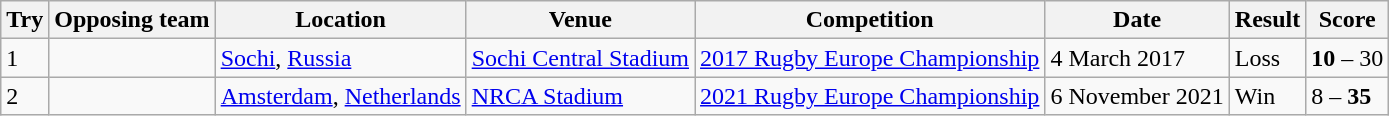<table class="wikitable" style="font-size:100%">
<tr>
<th>Try</th>
<th>Opposing team</th>
<th>Location</th>
<th>Venue</th>
<th>Competition</th>
<th>Date</th>
<th>Result</th>
<th>Score</th>
</tr>
<tr>
<td>1</td>
<td></td>
<td><a href='#'>Sochi</a>, <a href='#'>Russia</a></td>
<td><a href='#'>Sochi Central Stadium</a></td>
<td><a href='#'>2017 Rugby Europe Championship</a></td>
<td>4 March 2017</td>
<td>Loss</td>
<td><strong>10</strong> – 30</td>
</tr>
<tr>
<td>2</td>
<td></td>
<td><a href='#'>Amsterdam</a>, <a href='#'>Netherlands</a></td>
<td><a href='#'>NRCA Stadium</a></td>
<td><a href='#'>2021 Rugby Europe Championship</a></td>
<td>6 November 2021</td>
<td>Win</td>
<td>8 – <strong>35</strong></td>
</tr>
</table>
